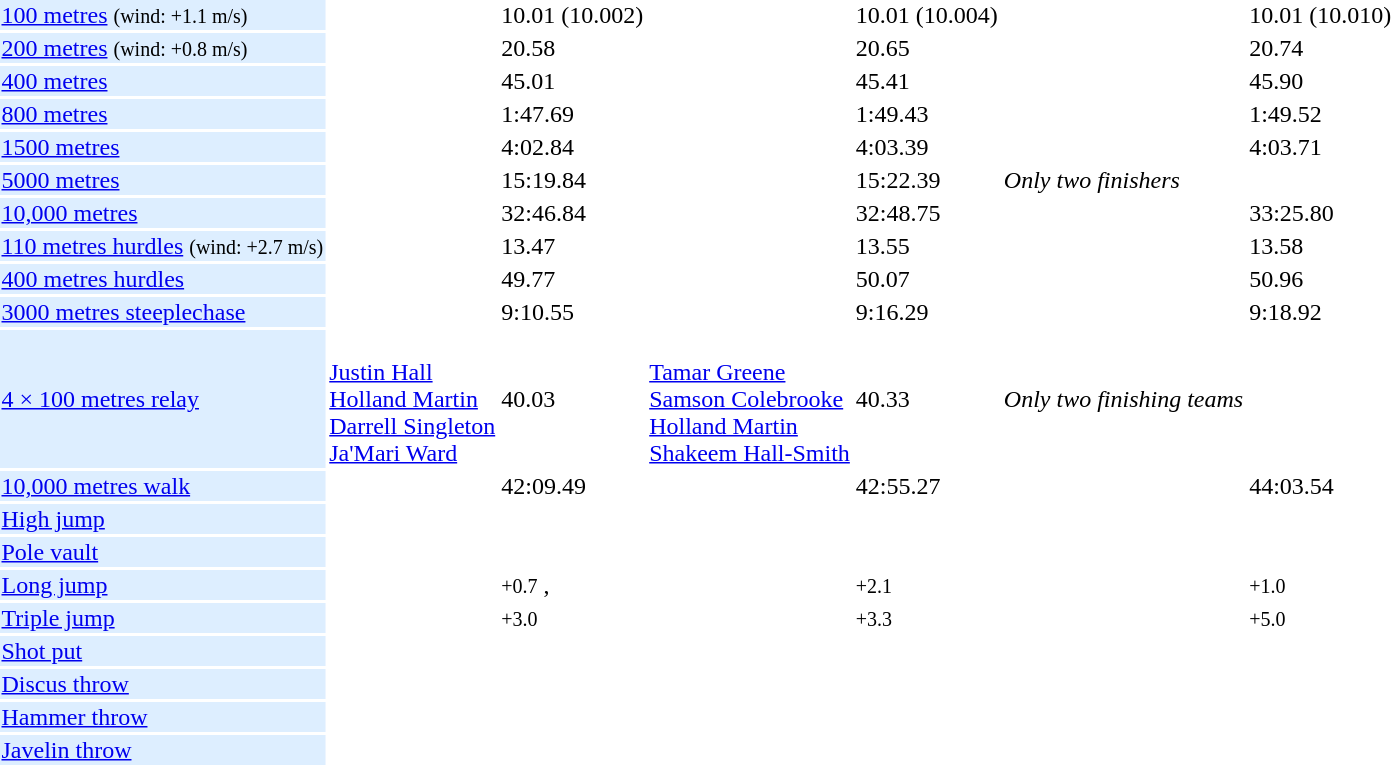<table>
<tr>
<td bgcolor = DDEEFF><a href='#'>100 metres</a> <small>(wind: +1.1 m/s)</small></td>
<td></td>
<td>10.01 (10.002) </td>
<td></td>
<td>10.01 (10.004) </td>
<td></td>
<td>10.01 (10.010) </td>
</tr>
<tr>
<td bgcolor = DDEEFF><a href='#'>200 metres</a> <small>(wind: +0.8 m/s)</small></td>
<td></td>
<td>20.58</td>
<td></td>
<td>20.65</td>
<td></td>
<td>20.74</td>
</tr>
<tr>
<td bgcolor = DDEEFF><a href='#'>400 metres</a></td>
<td></td>
<td>45.01</td>
<td></td>
<td>45.41</td>
<td></td>
<td>45.90</td>
</tr>
<tr>
<td bgcolor = DDEEFF><a href='#'>800 metres</a></td>
<td></td>
<td>1:47.69</td>
<td></td>
<td>1:49.43</td>
<td></td>
<td>1:49.52</td>
</tr>
<tr>
<td bgcolor = DDEEFF><a href='#'>1500 metres</a></td>
<td></td>
<td>4:02.84</td>
<td></td>
<td>4:03.39</td>
<td></td>
<td>4:03.71</td>
</tr>
<tr>
<td bgcolor = DDEEFF><a href='#'>5000 metres</a></td>
<td></td>
<td>15:19.84</td>
<td></td>
<td>15:22.39</td>
<td><em>Only two finishers</em></td>
<td></td>
</tr>
<tr>
<td bgcolor = DDEEFF><a href='#'>10,000 metres</a></td>
<td></td>
<td>32:46.84</td>
<td></td>
<td>32:48.75</td>
<td></td>
<td>33:25.80</td>
</tr>
<tr>
<td bgcolor = DDEEFF><a href='#'>110 metres hurdles</a> <small>(wind: +2.7 m/s)</small></td>
<td></td>
<td>13.47</td>
<td></td>
<td>13.55</td>
<td></td>
<td>13.58</td>
</tr>
<tr>
<td bgcolor = DDEEFF><a href='#'>400 metres hurdles</a></td>
<td></td>
<td>49.77</td>
<td></td>
<td>50.07</td>
<td></td>
<td>50.96</td>
</tr>
<tr>
<td bgcolor = DDEEFF><a href='#'>3000 metres steeplechase</a></td>
<td></td>
<td>9:10.55</td>
<td></td>
<td>9:16.29</td>
<td></td>
<td>9:18.92</td>
</tr>
<tr>
<td bgcolor = DDEEFF><a href='#'>4 × 100 metres relay</a></td>
<td><br><a href='#'>Justin Hall</a><br><a href='#'>Holland Martin</a><br><a href='#'>Darrell Singleton</a><br><a href='#'>Ja'Mari Ward</a></td>
<td>40.03</td>
<td><br><a href='#'>Tamar Greene</a><br><a href='#'>Samson Colebrooke</a><br><a href='#'>Holland Martin</a><br><a href='#'>Shakeem Hall-Smith</a></td>
<td>40.33</td>
<td><em>Only two finishing teams</em></td>
<td></td>
</tr>
<tr>
<td bgcolor = DDEEFF><a href='#'>10,000 metres walk</a></td>
<td></td>
<td>42:09.49</td>
<td></td>
<td>42:55.27</td>
<td></td>
<td>44:03.54</td>
</tr>
<tr>
<td bgcolor = DDEEFF><a href='#'>High jump</a></td>
<td></td>
<td></td>
<td></td>
<td></td>
<td></td>
<td></td>
</tr>
<tr>
<td bgcolor = DDEEFF><a href='#'>Pole vault</a></td>
<td></td>
<td> </td>
<td></td>
<td> </td>
<td></td>
<td></td>
</tr>
<tr>
<td bgcolor = DDEEFF><a href='#'>Long jump</a></td>
<td></td>
<td><small> +0.7</small> , </td>
<td></td>
<td><small> +2.1</small></td>
<td></td>
<td><small> +1.0</small></td>
</tr>
<tr>
<td bgcolor = DDEEFF><a href='#'>Triple jump</a></td>
<td></td>
<td><small> +3.0</small></td>
<td></td>
<td><small> +3.3</small></td>
<td></td>
<td><small> +5.0</small></td>
</tr>
<tr>
<td bgcolor = DDEEFF><a href='#'>Shot put</a></td>
<td></td>
<td> </td>
<td></td>
<td></td>
<td></td>
<td></td>
</tr>
<tr>
<td bgcolor = DDEEFF><a href='#'>Discus throw</a></td>
<td></td>
<td></td>
<td></td>
<td></td>
<td></td>
<td></td>
</tr>
<tr>
<td bgcolor = DDEEFF><a href='#'>Hammer throw</a></td>
<td></td>
<td></td>
<td></td>
<td></td>
<td></td>
<td></td>
</tr>
<tr>
<td bgcolor = DDEEFF><a href='#'>Javelin throw</a></td>
<td></td>
<td> </td>
<td></td>
<td></td>
<td></td>
<td></td>
</tr>
</table>
